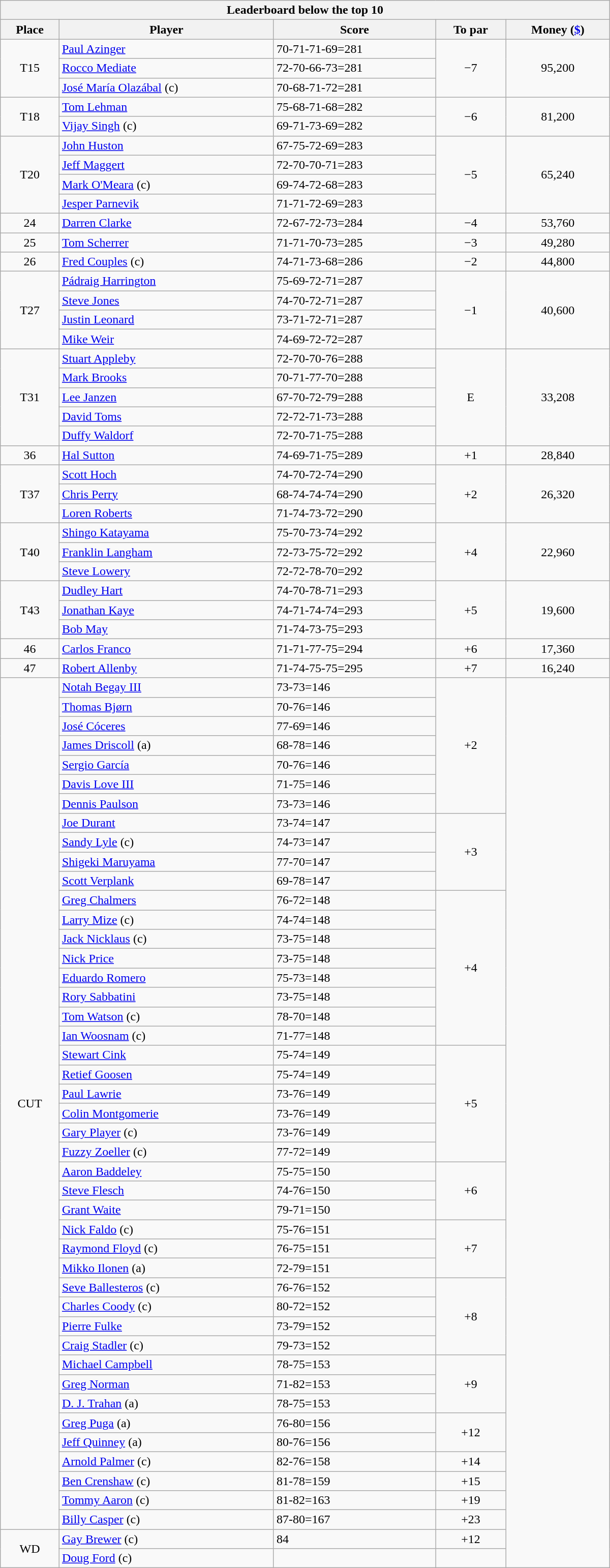<table class="collapsible collapsed wikitable" style="width:50em;margin-top:-1px;">
<tr>
<th scope="col" colspan="6">Leaderboard below the top 10</th>
</tr>
<tr>
<th>Place</th>
<th>Player</th>
<th>Score</th>
<th>To par</th>
<th>Money (<a href='#'>$</a>)</th>
</tr>
<tr>
<td rowspan=3 align=center>T15</td>
<td> <a href='#'>Paul Azinger</a></td>
<td>70-71-71-69=281</td>
<td rowspan=3 align=center>−7</td>
<td rowspan=3 align=center>95,200</td>
</tr>
<tr>
<td> <a href='#'>Rocco Mediate</a></td>
<td>72-70-66-73=281</td>
</tr>
<tr>
<td> <a href='#'>José María Olazábal</a> (c)</td>
<td>70-68-71-72=281</td>
</tr>
<tr>
<td rowspan=2 align=center>T18</td>
<td> <a href='#'>Tom Lehman</a></td>
<td>75-68-71-68=282</td>
<td rowspan=2 align=center>−6</td>
<td rowspan=2 align=center>81,200</td>
</tr>
<tr>
<td> <a href='#'>Vijay Singh</a> (c)</td>
<td>69-71-73-69=282</td>
</tr>
<tr>
<td rowspan=4 align=center>T20</td>
<td> <a href='#'>John Huston</a></td>
<td>67-75-72-69=283</td>
<td rowspan=4 align=center>−5</td>
<td rowspan=4 align=center>65,240</td>
</tr>
<tr>
<td> <a href='#'>Jeff Maggert</a></td>
<td>72-70-70-71=283</td>
</tr>
<tr>
<td> <a href='#'>Mark O'Meara</a> (c)</td>
<td>69-74-72-68=283</td>
</tr>
<tr>
<td> <a href='#'>Jesper Parnevik</a></td>
<td>71-71-72-69=283</td>
</tr>
<tr>
<td align=center>24</td>
<td> <a href='#'>Darren Clarke</a></td>
<td>72-67-72-73=284</td>
<td align=center>−4</td>
<td align=center>53,760</td>
</tr>
<tr>
<td align=center>25</td>
<td> <a href='#'>Tom Scherrer</a></td>
<td>71-71-70-73=285</td>
<td align=center>−3</td>
<td align=center>49,280</td>
</tr>
<tr>
<td align=center>26</td>
<td> <a href='#'>Fred Couples</a> (c)</td>
<td>74-71-73-68=286</td>
<td align=center>−2</td>
<td align=center>44,800</td>
</tr>
<tr>
<td rowspan=4 align=center>T27</td>
<td> <a href='#'>Pádraig Harrington</a></td>
<td>75-69-72-71=287</td>
<td rowspan=4 align=center>−1</td>
<td rowspan=4 align=center>40,600</td>
</tr>
<tr>
<td> <a href='#'>Steve Jones</a></td>
<td>74-70-72-71=287</td>
</tr>
<tr>
<td> <a href='#'>Justin Leonard</a></td>
<td>73-71-72-71=287</td>
</tr>
<tr>
<td> <a href='#'>Mike Weir</a></td>
<td>74-69-72-72=287</td>
</tr>
<tr>
<td rowspan=5 align=center>T31</td>
<td> <a href='#'>Stuart Appleby</a></td>
<td>72-70-70-76=288</td>
<td rowspan=5 align=center>E</td>
<td rowspan=5 align=center>33,208</td>
</tr>
<tr>
<td> <a href='#'>Mark Brooks</a></td>
<td>70-71-77-70=288</td>
</tr>
<tr>
<td> <a href='#'>Lee Janzen</a></td>
<td>67-70-72-79=288</td>
</tr>
<tr>
<td> <a href='#'>David Toms</a></td>
<td>72-72-71-73=288</td>
</tr>
<tr>
<td> <a href='#'>Duffy Waldorf</a></td>
<td>72-70-71-75=288</td>
</tr>
<tr>
<td align=center>36</td>
<td> <a href='#'>Hal Sutton</a></td>
<td>74-69-71-75=289</td>
<td align=center>+1</td>
<td align=center>28,840</td>
</tr>
<tr>
<td rowspan=3 align=center>T37</td>
<td> <a href='#'>Scott Hoch</a></td>
<td>74-70-72-74=290</td>
<td rowspan=3 align=center>+2</td>
<td rowspan=3 align=center>26,320</td>
</tr>
<tr>
<td> <a href='#'>Chris Perry</a></td>
<td>68-74-74-74=290</td>
</tr>
<tr>
<td> <a href='#'>Loren Roberts</a></td>
<td>71-74-73-72=290</td>
</tr>
<tr>
<td rowspan=3 align=center>T40</td>
<td> <a href='#'>Shingo Katayama</a></td>
<td>75-70-73-74=292</td>
<td rowspan=3 align=center>+4</td>
<td rowspan=3 align=center>22,960</td>
</tr>
<tr>
<td> <a href='#'>Franklin Langham</a></td>
<td>72-73-75-72=292</td>
</tr>
<tr>
<td> <a href='#'>Steve Lowery</a></td>
<td>72-72-78-70=292</td>
</tr>
<tr>
<td rowspan=3 align=center>T43</td>
<td> <a href='#'>Dudley Hart</a></td>
<td>74-70-78-71=293</td>
<td rowspan=3 align=center>+5</td>
<td rowspan=3 align=center>19,600</td>
</tr>
<tr>
<td> <a href='#'>Jonathan Kaye</a></td>
<td>74-71-74-74=293</td>
</tr>
<tr>
<td> <a href='#'>Bob May</a></td>
<td>71-74-73-75=293</td>
</tr>
<tr>
<td align=center>46</td>
<td> <a href='#'>Carlos Franco</a></td>
<td>71-71-77-75=294</td>
<td align=center>+6</td>
<td align=center>17,360</td>
</tr>
<tr>
<td align=center>47</td>
<td> <a href='#'>Robert Allenby</a></td>
<td>71-74-75-75=295</td>
<td align=center>+7</td>
<td align=center>16,240</td>
</tr>
<tr>
<td rowspan=44 align=center>CUT</td>
<td> <a href='#'>Notah Begay III</a></td>
<td>73-73=146</td>
<td rowspan=7 align=center>+2</td>
<td rowspan=46 align=center></td>
</tr>
<tr>
<td> <a href='#'>Thomas Bjørn</a></td>
<td>70-76=146</td>
</tr>
<tr>
<td> <a href='#'>José Cóceres</a></td>
<td>77-69=146</td>
</tr>
<tr>
<td> <a href='#'>James Driscoll</a> (a)</td>
<td>68-78=146</td>
</tr>
<tr>
<td> <a href='#'>Sergio García</a></td>
<td>70-76=146</td>
</tr>
<tr>
<td> <a href='#'>Davis Love III</a></td>
<td>71-75=146</td>
</tr>
<tr>
<td> <a href='#'>Dennis Paulson</a></td>
<td>73-73=146</td>
</tr>
<tr>
<td> <a href='#'>Joe Durant</a></td>
<td>73-74=147</td>
<td rowspan=4 align=center>+3</td>
</tr>
<tr>
<td> <a href='#'>Sandy Lyle</a> (c)</td>
<td>74-73=147</td>
</tr>
<tr>
<td> <a href='#'>Shigeki Maruyama</a></td>
<td>77-70=147</td>
</tr>
<tr>
<td> <a href='#'>Scott Verplank</a></td>
<td>69-78=147</td>
</tr>
<tr>
<td> <a href='#'>Greg Chalmers</a></td>
<td>76-72=148</td>
<td rowspan=8 align=center>+4</td>
</tr>
<tr>
<td> <a href='#'>Larry Mize</a> (c)</td>
<td>74-74=148</td>
</tr>
<tr>
<td> <a href='#'>Jack Nicklaus</a> (c)</td>
<td>73-75=148</td>
</tr>
<tr>
<td> <a href='#'>Nick Price</a></td>
<td>73-75=148</td>
</tr>
<tr>
<td> <a href='#'>Eduardo Romero</a></td>
<td>75-73=148</td>
</tr>
<tr>
<td> <a href='#'>Rory Sabbatini</a></td>
<td>73-75=148</td>
</tr>
<tr>
<td> <a href='#'>Tom Watson</a> (c)</td>
<td>78-70=148</td>
</tr>
<tr>
<td> <a href='#'>Ian Woosnam</a> (c)</td>
<td>71-77=148</td>
</tr>
<tr>
<td> <a href='#'>Stewart Cink</a></td>
<td>75-74=149</td>
<td rowspan=6 align=center>+5</td>
</tr>
<tr>
<td> <a href='#'>Retief Goosen</a></td>
<td>75-74=149</td>
</tr>
<tr>
<td> <a href='#'>Paul Lawrie</a></td>
<td>73-76=149</td>
</tr>
<tr>
<td> <a href='#'>Colin Montgomerie</a></td>
<td>73-76=149</td>
</tr>
<tr>
<td> <a href='#'>Gary Player</a> (c)</td>
<td>73-76=149</td>
</tr>
<tr>
<td> <a href='#'>Fuzzy Zoeller</a> (c)</td>
<td>77-72=149</td>
</tr>
<tr>
<td> <a href='#'>Aaron Baddeley</a></td>
<td>75-75=150</td>
<td rowspan=3 align=center>+6</td>
</tr>
<tr>
<td> <a href='#'>Steve Flesch</a></td>
<td>74-76=150</td>
</tr>
<tr>
<td> <a href='#'>Grant Waite</a></td>
<td>79-71=150</td>
</tr>
<tr>
<td> <a href='#'>Nick Faldo</a> (c)</td>
<td>75-76=151</td>
<td rowspan=3 align=center>+7</td>
</tr>
<tr>
<td> <a href='#'>Raymond Floyd</a> (c)</td>
<td>76-75=151</td>
</tr>
<tr>
<td> <a href='#'>Mikko Ilonen</a> (a)</td>
<td>72-79=151</td>
</tr>
<tr>
<td> <a href='#'>Seve Ballesteros</a> (c)</td>
<td>76-76=152</td>
<td rowspan=4 align=center>+8</td>
</tr>
<tr>
<td> <a href='#'>Charles Coody</a> (c)</td>
<td>80-72=152</td>
</tr>
<tr>
<td> <a href='#'>Pierre Fulke</a></td>
<td>73-79=152</td>
</tr>
<tr>
<td> <a href='#'>Craig Stadler</a> (c)</td>
<td>79-73=152</td>
</tr>
<tr>
<td> <a href='#'>Michael Campbell</a></td>
<td>78-75=153</td>
<td rowspan=3 align=center>+9</td>
</tr>
<tr>
<td> <a href='#'>Greg Norman</a></td>
<td>71-82=153</td>
</tr>
<tr>
<td> <a href='#'>D. J. Trahan</a> (a)</td>
<td>78-75=153</td>
</tr>
<tr>
<td> <a href='#'>Greg Puga</a> (a)</td>
<td>76-80=156</td>
<td rowspan=2 align=center>+12</td>
</tr>
<tr>
<td> <a href='#'>Jeff Quinney</a> (a)</td>
<td>80-76=156</td>
</tr>
<tr>
<td> <a href='#'>Arnold Palmer</a> (c)</td>
<td>82-76=158</td>
<td align=center>+14</td>
</tr>
<tr>
<td> <a href='#'>Ben Crenshaw</a> (c)</td>
<td>81-78=159</td>
<td align=center>+15</td>
</tr>
<tr>
<td> <a href='#'>Tommy Aaron</a> (c)</td>
<td>81-82=163</td>
<td align=center>+19</td>
</tr>
<tr>
<td> <a href='#'>Billy Casper</a> (c)</td>
<td>87-80=167</td>
<td align=center>+23</td>
</tr>
<tr>
<td rowspan=2 align=center>WD</td>
<td> <a href='#'>Gay Brewer</a> (c)</td>
<td>84</td>
<td align=center>+12</td>
</tr>
<tr>
<td> <a href='#'>Doug Ford</a> (c)</td>
<td></td>
<td align=center></td>
</tr>
</table>
